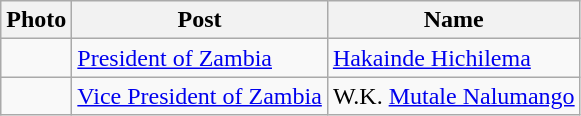<table class="wikitable">
<tr>
<th>Photo</th>
<th>Post</th>
<th>Name</th>
</tr>
<tr>
<td></td>
<td><a href='#'>President of Zambia</a></td>
<td><a href='#'>Hakainde Hichilema</a></td>
</tr>
<tr>
<td></td>
<td><a href='#'>Vice President of Zambia</a></td>
<td>W.K. <a href='#'>Mutale Nalumango</a></td>
</tr>
</table>
